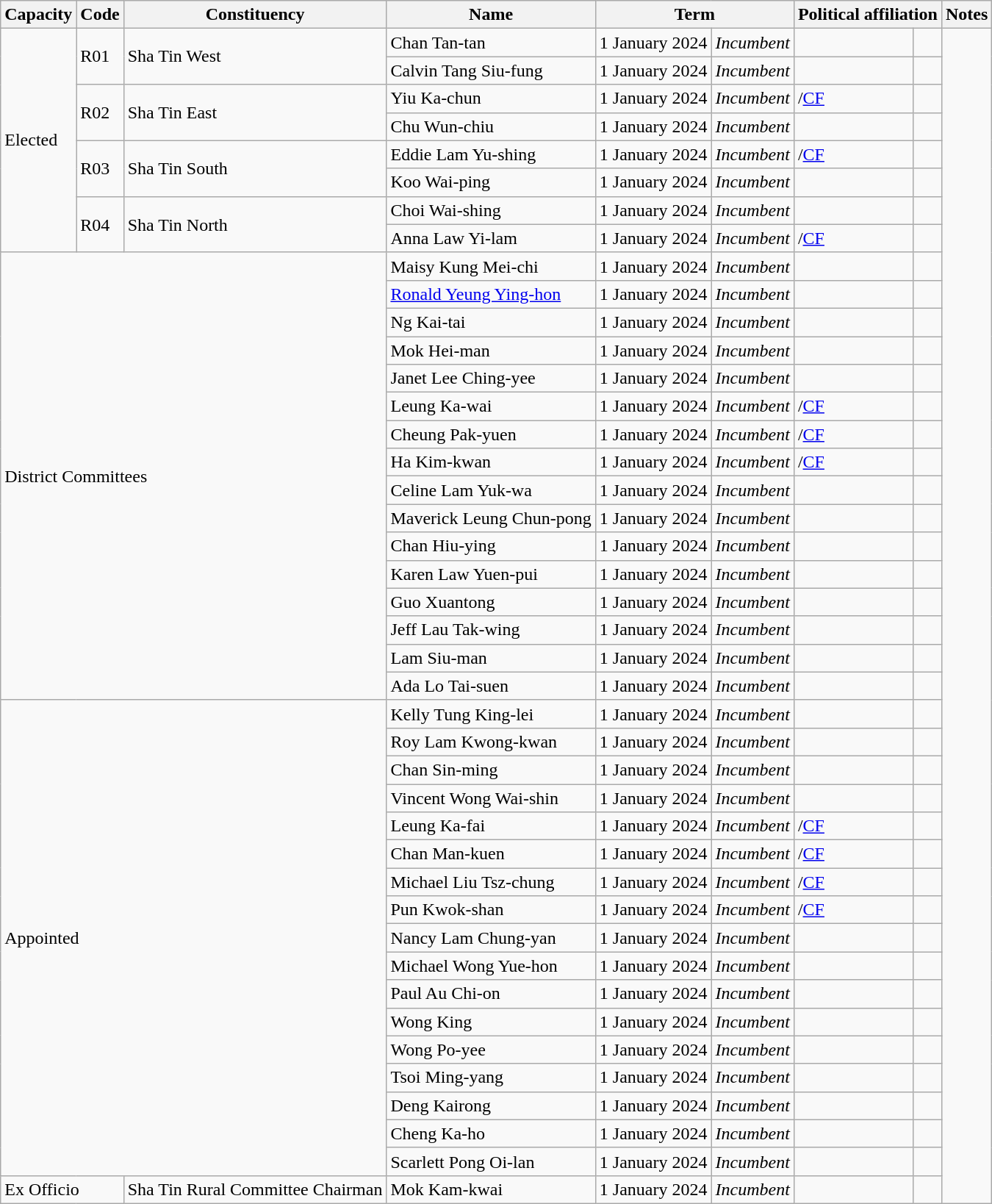<table class="wikitable sortable" border=1>
<tr>
<th>Capacity</th>
<th>Code</th>
<th>Constituency</th>
<th>Name</th>
<th colspan="2">Term</th>
<th colspan="2">Political affiliation</th>
<th class=unsortable>Notes</th>
</tr>
<tr>
<td rowspan="8">Elected</td>
<td rowspan="2">R01</td>
<td rowspan="2">Sha Tin West</td>
<td>Chan Tan-tan</td>
<td>1 January 2024</td>
<td><em>Incumbent</em></td>
<td></td>
<td></td>
</tr>
<tr>
<td>Calvin Tang Siu-fung</td>
<td>1 January 2024</td>
<td><em>Incumbent</em></td>
<td></td>
<td></td>
</tr>
<tr>
<td rowspan="2">R02</td>
<td rowspan="2">Sha Tin East</td>
<td>Yiu Ka-chun</td>
<td>1 January 2024</td>
<td><em>Incumbent</em></td>
<td>/<a href='#'>CF</a></td>
<td></td>
</tr>
<tr>
<td>Chu Wun-chiu</td>
<td>1 January 2024</td>
<td><em>Incumbent</em></td>
<td></td>
<td></td>
</tr>
<tr>
<td rowspan="2">R03</td>
<td rowspan="2">Sha Tin South</td>
<td>Eddie Lam Yu-shing</td>
<td>1 January 2024</td>
<td><em>Incumbent</em></td>
<td>/<a href='#'>CF</a></td>
<td></td>
</tr>
<tr>
<td>Koo Wai-ping</td>
<td>1 January 2024</td>
<td><em>Incumbent</em></td>
<td></td>
<td></td>
</tr>
<tr>
<td rowspan="2">R04</td>
<td rowspan="2">Sha Tin North</td>
<td>Choi Wai-shing</td>
<td>1 January 2024</td>
<td><em>Incumbent</em></td>
<td></td>
<td></td>
</tr>
<tr>
<td>Anna Law Yi-lam</td>
<td>1 January 2024</td>
<td><em>Incumbent</em></td>
<td>/<a href='#'>CF</a></td>
<td></td>
</tr>
<tr>
<td colspan="3" rowspan="16">District Committees</td>
<td>Maisy Kung Mei-chi</td>
<td>1 January 2024</td>
<td><em>Incumbent</em></td>
<td></td>
<td></td>
</tr>
<tr>
<td><a href='#'>Ronald Yeung Ying-hon</a></td>
<td>1 January 2024</td>
<td><em>Incumbent</em></td>
<td></td>
<td></td>
</tr>
<tr>
<td>Ng Kai-tai</td>
<td>1 January 2024</td>
<td><em>Incumbent</em></td>
<td></td>
<td></td>
</tr>
<tr>
<td>Mok Hei-man</td>
<td>1 January 2024</td>
<td><em>Incumbent</em></td>
<td></td>
<td></td>
</tr>
<tr>
<td>Janet Lee Ching-yee</td>
<td>1 January 2024</td>
<td><em>Incumbent</em></td>
<td></td>
<td></td>
</tr>
<tr>
<td>Leung Ka-wai</td>
<td>1 January 2024</td>
<td><em>Incumbent</em></td>
<td>/<a href='#'>CF</a></td>
<td></td>
</tr>
<tr>
<td>Cheung Pak-yuen</td>
<td>1 January 2024</td>
<td><em>Incumbent</em></td>
<td>/<a href='#'>CF</a></td>
<td></td>
</tr>
<tr>
<td>Ha Kim-kwan</td>
<td>1 January 2024</td>
<td><em>Incumbent</em></td>
<td>/<a href='#'>CF</a></td>
<td></td>
</tr>
<tr>
<td>Celine Lam Yuk-wa</td>
<td>1 January 2024</td>
<td><em>Incumbent</em></td>
<td></td>
<td></td>
</tr>
<tr>
<td>Maverick Leung Chun-pong</td>
<td>1 January 2024</td>
<td><em>Incumbent</em></td>
<td></td>
<td></td>
</tr>
<tr>
<td>Chan Hiu-ying</td>
<td>1 January 2024</td>
<td><em>Incumbent</em></td>
<td></td>
<td></td>
</tr>
<tr>
<td>Karen Law Yuen-pui</td>
<td>1 January 2024</td>
<td><em>Incumbent</em></td>
<td></td>
<td></td>
</tr>
<tr>
<td>Guo Xuantong</td>
<td>1 January 2024</td>
<td><em>Incumbent</em></td>
<td></td>
<td></td>
</tr>
<tr>
<td>Jeff Lau Tak-wing</td>
<td>1 January 2024</td>
<td><em>Incumbent</em></td>
<td></td>
<td></td>
</tr>
<tr>
<td>Lam Siu-man</td>
<td>1 January 2024</td>
<td><em>Incumbent</em></td>
<td></td>
<td></td>
</tr>
<tr>
<td>Ada Lo Tai-suen</td>
<td>1 January 2024</td>
<td><em>Incumbent</em></td>
<td></td>
<td></td>
</tr>
<tr>
<td colspan="3" rowspan="17">Appointed</td>
<td>Kelly Tung King-lei</td>
<td>1 January 2024</td>
<td><em>Incumbent</em></td>
<td></td>
<td></td>
</tr>
<tr>
<td>Roy Lam Kwong-kwan</td>
<td>1 January 2024</td>
<td><em>Incumbent</em></td>
<td></td>
<td></td>
</tr>
<tr>
<td>Chan Sin-ming</td>
<td>1 January 2024</td>
<td><em>Incumbent</em></td>
<td></td>
<td></td>
</tr>
<tr>
<td>Vincent Wong Wai-shin</td>
<td>1 January 2024</td>
<td><em>Incumbent</em></td>
<td></td>
<td></td>
</tr>
<tr>
<td>Leung Ka-fai</td>
<td>1 January 2024</td>
<td><em>Incumbent</em></td>
<td>/<a href='#'>CF</a></td>
<td></td>
</tr>
<tr>
<td>Chan Man-kuen</td>
<td>1 January 2024</td>
<td><em>Incumbent</em></td>
<td>/<a href='#'>CF</a></td>
<td></td>
</tr>
<tr>
<td>Michael Liu Tsz-chung</td>
<td>1 January 2024</td>
<td><em>Incumbent</em></td>
<td>/<a href='#'>CF</a></td>
<td></td>
</tr>
<tr>
<td>Pun Kwok-shan</td>
<td>1 January 2024</td>
<td><em>Incumbent</em></td>
<td>/<a href='#'>CF</a></td>
<td></td>
</tr>
<tr>
<td>Nancy Lam Chung-yan</td>
<td>1 January 2024</td>
<td><em>Incumbent</em></td>
<td></td>
<td></td>
</tr>
<tr>
<td>Michael Wong Yue-hon</td>
<td>1 January 2024</td>
<td><em>Incumbent</em></td>
<td></td>
<td></td>
</tr>
<tr>
<td>Paul Au Chi-on</td>
<td>1 January 2024</td>
<td><em>Incumbent</em></td>
<td></td>
<td></td>
</tr>
<tr>
<td>Wong King</td>
<td>1 January 2024</td>
<td><em>Incumbent</em></td>
<td></td>
<td></td>
</tr>
<tr>
<td>Wong Po-yee</td>
<td>1 January 2024</td>
<td><em>Incumbent</em></td>
<td></td>
<td></td>
</tr>
<tr>
<td>Tsoi Ming-yang</td>
<td>1 January 2024</td>
<td><em>Incumbent</em></td>
<td></td>
<td></td>
</tr>
<tr>
<td>Deng Kairong</td>
<td>1 January 2024</td>
<td><em>Incumbent</em></td>
<td></td>
<td></td>
</tr>
<tr>
<td>Cheng Ka-ho</td>
<td>1 January 2024</td>
<td><em>Incumbent</em></td>
<td></td>
<td></td>
</tr>
<tr>
<td>Scarlett Pong Oi-lan</td>
<td>1 January 2024</td>
<td><em>Incumbent</em></td>
<td></td>
<td></td>
</tr>
<tr>
<td colspan="2">Ex Officio</td>
<td>Sha Tin Rural Committee Chairman</td>
<td>Mok Kam-kwai</td>
<td>1 January 2024</td>
<td><em>Incumbent</em></td>
<td></td>
<td></td>
</tr>
</table>
